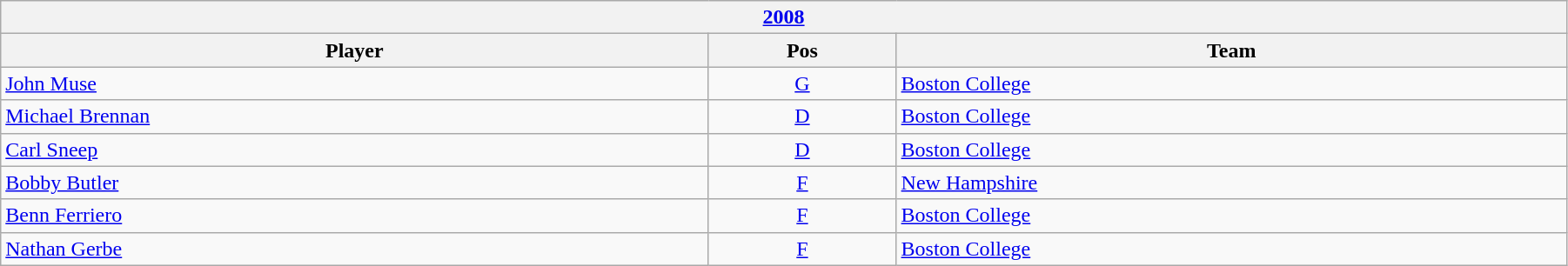<table class="wikitable" width=95%>
<tr>
<th colspan=3><a href='#'>2008</a></th>
</tr>
<tr>
<th>Player</th>
<th>Pos</th>
<th>Team</th>
</tr>
<tr>
<td><a href='#'>John Muse</a></td>
<td align=center><a href='#'>G</a></td>
<td><a href='#'>Boston College</a></td>
</tr>
<tr>
<td><a href='#'>Michael Brennan</a></td>
<td align=center><a href='#'>D</a></td>
<td><a href='#'>Boston College</a></td>
</tr>
<tr>
<td><a href='#'>Carl Sneep</a></td>
<td align=center><a href='#'>D</a></td>
<td><a href='#'>Boston College</a></td>
</tr>
<tr>
<td><a href='#'>Bobby Butler</a></td>
<td align=center><a href='#'>F</a></td>
<td><a href='#'>New Hampshire</a></td>
</tr>
<tr>
<td><a href='#'>Benn Ferriero</a></td>
<td align=center><a href='#'>F</a></td>
<td><a href='#'>Boston College</a></td>
</tr>
<tr>
<td><a href='#'>Nathan Gerbe</a></td>
<td align=center><a href='#'>F</a></td>
<td><a href='#'>Boston College</a></td>
</tr>
</table>
